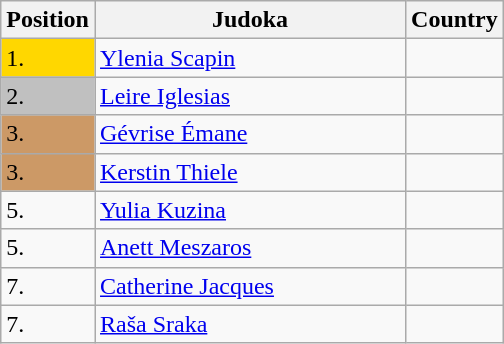<table class=wikitable>
<tr>
<th width=10>Position</th>
<th width=200>Judoka</th>
<th>Country</th>
</tr>
<tr>
<td bgcolor=gold>1.</td>
<td><a href='#'>Ylenia Scapin</a></td>
<td></td>
</tr>
<tr>
<td bgcolor="silver">2.</td>
<td><a href='#'>Leire Iglesias</a></td>
<td></td>
</tr>
<tr>
<td bgcolor="CC9966">3.</td>
<td><a href='#'>Gévrise Émane</a></td>
<td></td>
</tr>
<tr>
<td bgcolor="CC9966">3.</td>
<td><a href='#'>Kerstin Thiele</a></td>
<td></td>
</tr>
<tr>
<td>5.</td>
<td><a href='#'>Yulia Kuzina</a></td>
<td></td>
</tr>
<tr>
<td>5.</td>
<td><a href='#'>Anett Meszaros</a></td>
<td></td>
</tr>
<tr>
<td>7.</td>
<td><a href='#'>Catherine Jacques</a></td>
<td></td>
</tr>
<tr>
<td>7.</td>
<td><a href='#'>Raša Sraka</a></td>
<td></td>
</tr>
</table>
